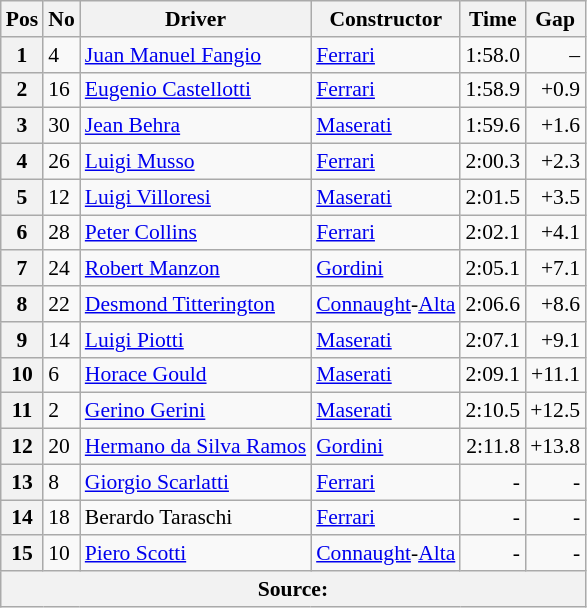<table class="wikitable" style="font-size: 90%;">
<tr>
<th>Pos</th>
<th>No</th>
<th>Driver</th>
<th>Constructor</th>
<th>Time</th>
<th>Gap</th>
</tr>
<tr>
<th>1</th>
<td>4</td>
<td> <a href='#'>Juan Manuel Fangio</a></td>
<td><a href='#'>Ferrari</a></td>
<td align=right>1:58.0</td>
<td align=right> –</td>
</tr>
<tr>
<th>2</th>
<td>16</td>
<td> <a href='#'>Eugenio Castellotti</a></td>
<td><a href='#'>Ferrari</a></td>
<td align=right>1:58.9</td>
<td align=right>+0.9</td>
</tr>
<tr>
<th>3</th>
<td>30</td>
<td> <a href='#'>Jean Behra</a></td>
<td><a href='#'>Maserati</a></td>
<td align=right>1:59.6</td>
<td align=right>+1.6</td>
</tr>
<tr>
<th>4</th>
<td>26</td>
<td> <a href='#'>Luigi Musso</a></td>
<td><a href='#'>Ferrari</a></td>
<td align=right>2:00.3</td>
<td align=right>+2.3</td>
</tr>
<tr>
<th>5</th>
<td>12</td>
<td> <a href='#'>Luigi Villoresi</a></td>
<td><a href='#'>Maserati</a></td>
<td align=right>2:01.5</td>
<td align=right>+3.5</td>
</tr>
<tr>
<th>6</th>
<td>28</td>
<td> <a href='#'>Peter Collins</a></td>
<td><a href='#'>Ferrari</a></td>
<td align=right>2:02.1</td>
<td align=right>+4.1</td>
</tr>
<tr>
<th>7</th>
<td>24</td>
<td> <a href='#'>Robert Manzon</a></td>
<td><a href='#'>Gordini</a></td>
<td align=right>2:05.1</td>
<td align=right>+7.1</td>
</tr>
<tr>
<th>8</th>
<td>22</td>
<td> <a href='#'>Desmond Titterington</a></td>
<td><a href='#'>Connaught</a>-<a href='#'>Alta</a></td>
<td align=right>2:06.6</td>
<td align=right>+8.6</td>
</tr>
<tr>
<th>9</th>
<td>14</td>
<td> <a href='#'>Luigi Piotti</a></td>
<td><a href='#'>Maserati</a></td>
<td align=right>2:07.1</td>
<td align=right>+9.1</td>
</tr>
<tr>
<th>10</th>
<td>6</td>
<td> <a href='#'>Horace Gould</a></td>
<td><a href='#'>Maserati</a></td>
<td align=right>2:09.1</td>
<td align=right>+11.1</td>
</tr>
<tr>
<th>11</th>
<td>2</td>
<td> <a href='#'>Gerino Gerini</a></td>
<td><a href='#'>Maserati</a></td>
<td align=right>2:10.5</td>
<td align=right>+12.5</td>
</tr>
<tr>
<th>12</th>
<td>20</td>
<td> <a href='#'>Hermano da Silva Ramos</a></td>
<td><a href='#'>Gordini</a></td>
<td align=right>2:11.8</td>
<td align=right>+13.8</td>
</tr>
<tr>
<th>13</th>
<td>8</td>
<td> <a href='#'>Giorgio Scarlatti</a></td>
<td><a href='#'>Ferrari</a></td>
<td align=right>-</td>
<td align=right>-</td>
</tr>
<tr>
<th>14</th>
<td>18</td>
<td> Berardo Taraschi</td>
<td><a href='#'>Ferrari</a></td>
<td align=right>-</td>
<td align=right>-</td>
</tr>
<tr>
<th>15</th>
<td>10</td>
<td> <a href='#'>Piero Scotti</a></td>
<td><a href='#'>Connaught</a>-<a href='#'>Alta</a></td>
<td align=right>-</td>
<td align=right>-</td>
</tr>
<tr>
<th colspan=8>Source:</th>
</tr>
</table>
